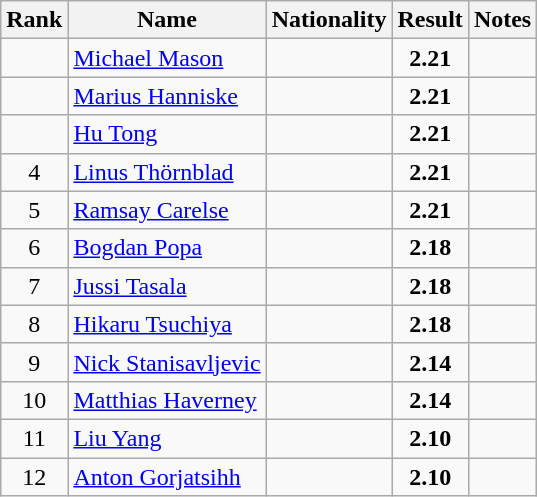<table class="wikitable sortable" style="text-align:center">
<tr>
<th>Rank</th>
<th>Name</th>
<th>Nationality</th>
<th>Result</th>
<th>Notes</th>
</tr>
<tr>
<td></td>
<td align=left><a href='#'>Michael Mason</a></td>
<td align=left></td>
<td><strong>2.21</strong></td>
<td></td>
</tr>
<tr>
<td></td>
<td align=left><a href='#'>Marius Hanniske</a></td>
<td align=left></td>
<td><strong>2.21</strong></td>
<td></td>
</tr>
<tr>
<td></td>
<td align=left><a href='#'>Hu Tong</a></td>
<td align=left></td>
<td><strong>2.21</strong></td>
<td></td>
</tr>
<tr>
<td>4</td>
<td align=left><a href='#'>Linus Thörnblad</a></td>
<td align=left></td>
<td><strong>2.21</strong></td>
<td></td>
</tr>
<tr>
<td>5</td>
<td align=left><a href='#'>Ramsay Carelse</a></td>
<td align=left></td>
<td><strong>2.21</strong></td>
<td></td>
</tr>
<tr>
<td>6</td>
<td align=left><a href='#'>Bogdan Popa</a></td>
<td align=left></td>
<td><strong>2.18</strong></td>
<td></td>
</tr>
<tr>
<td>7</td>
<td align=left><a href='#'>Jussi Tasala</a></td>
<td align=left></td>
<td><strong>2.18</strong></td>
<td></td>
</tr>
<tr>
<td>8</td>
<td align=left><a href='#'>Hikaru Tsuchiya</a></td>
<td align=left></td>
<td><strong>2.18</strong></td>
<td></td>
</tr>
<tr>
<td>9</td>
<td align=left><a href='#'>Nick Stanisavljevic</a></td>
<td align=left></td>
<td><strong>2.14</strong></td>
<td></td>
</tr>
<tr>
<td>10</td>
<td align=left><a href='#'>Matthias Haverney</a></td>
<td align=left></td>
<td><strong>2.14</strong></td>
<td></td>
</tr>
<tr>
<td>11</td>
<td align=left><a href='#'>Liu Yang</a></td>
<td align=left></td>
<td><strong>2.10</strong></td>
<td></td>
</tr>
<tr>
<td>12</td>
<td align=left><a href='#'>Anton Gorjatsihh</a></td>
<td align=left></td>
<td><strong>2.10</strong></td>
<td></td>
</tr>
</table>
